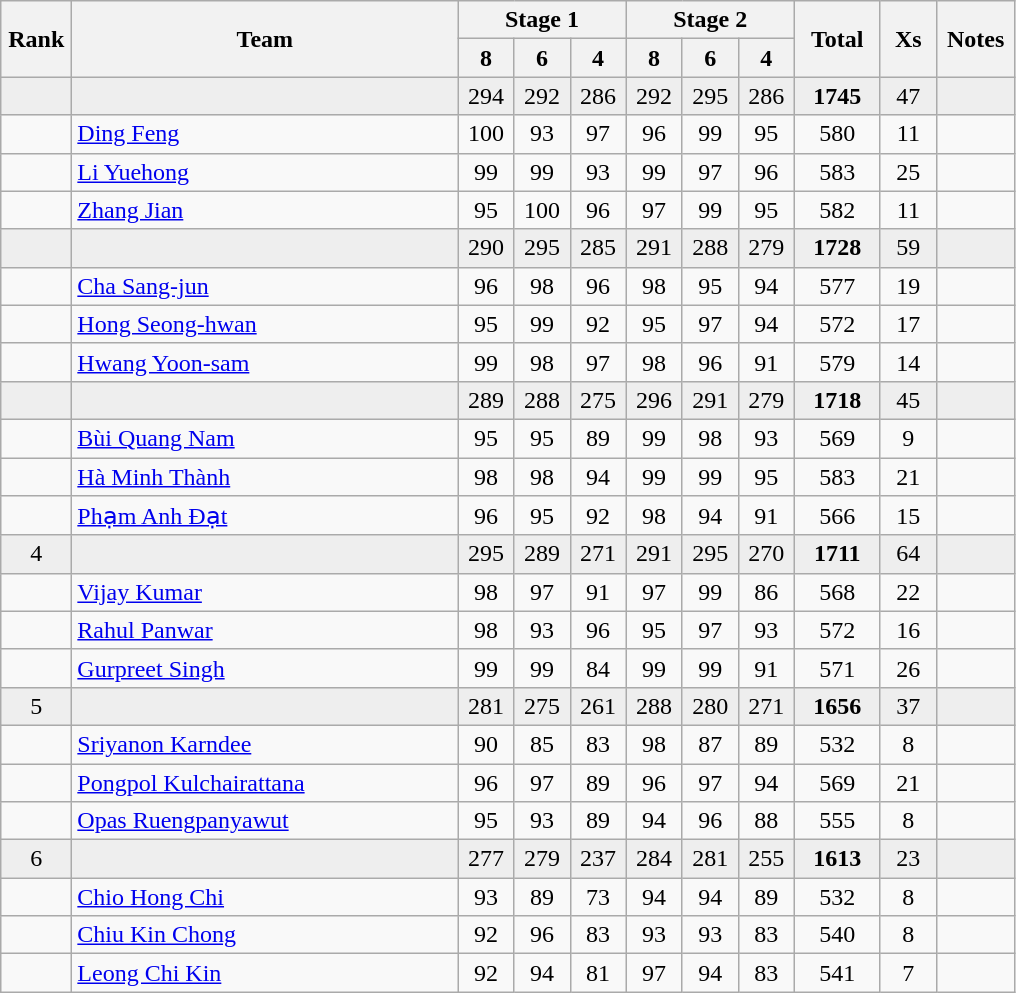<table class="wikitable" style="text-align:center">
<tr>
<th rowspan=2 width=40>Rank</th>
<th rowspan=2 width=250>Team</th>
<th colspan=3>Stage 1</th>
<th colspan=3>Stage 2</th>
<th rowspan=2 width=50>Total</th>
<th rowspan=2 width=30>Xs</th>
<th rowspan=2 width=45>Notes</th>
</tr>
<tr>
<th width=30>8</th>
<th width=30>6</th>
<th width=30>4</th>
<th width=30>8</th>
<th width=30>6</th>
<th width=30>4</th>
</tr>
<tr bgcolor=eeeeee>
<td></td>
<td align=left></td>
<td>294</td>
<td>292</td>
<td>286</td>
<td>292</td>
<td>295</td>
<td>286</td>
<td><strong>1745</strong></td>
<td>47</td>
<td></td>
</tr>
<tr>
<td></td>
<td align=left><a href='#'>Ding Feng</a></td>
<td>100</td>
<td>93</td>
<td>97</td>
<td>96</td>
<td>99</td>
<td>95</td>
<td>580</td>
<td>11</td>
<td></td>
</tr>
<tr>
<td></td>
<td align=left><a href='#'>Li Yuehong</a></td>
<td>99</td>
<td>99</td>
<td>93</td>
<td>99</td>
<td>97</td>
<td>96</td>
<td>583</td>
<td>25</td>
<td></td>
</tr>
<tr>
<td></td>
<td align=left><a href='#'>Zhang Jian</a></td>
<td>95</td>
<td>100</td>
<td>96</td>
<td>97</td>
<td>99</td>
<td>95</td>
<td>582</td>
<td>11</td>
<td></td>
</tr>
<tr bgcolor=eeeeee>
<td></td>
<td align=left></td>
<td>290</td>
<td>295</td>
<td>285</td>
<td>291</td>
<td>288</td>
<td>279</td>
<td><strong>1728</strong></td>
<td>59</td>
<td></td>
</tr>
<tr>
<td></td>
<td align=left><a href='#'>Cha Sang-jun</a></td>
<td>96</td>
<td>98</td>
<td>96</td>
<td>98</td>
<td>95</td>
<td>94</td>
<td>577</td>
<td>19</td>
<td></td>
</tr>
<tr>
<td></td>
<td align=left><a href='#'>Hong Seong-hwan</a></td>
<td>95</td>
<td>99</td>
<td>92</td>
<td>95</td>
<td>97</td>
<td>94</td>
<td>572</td>
<td>17</td>
<td></td>
</tr>
<tr>
<td></td>
<td align=left><a href='#'>Hwang Yoon-sam</a></td>
<td>99</td>
<td>98</td>
<td>97</td>
<td>98</td>
<td>96</td>
<td>91</td>
<td>579</td>
<td>14</td>
<td></td>
</tr>
<tr bgcolor=eeeeee>
<td></td>
<td align=left></td>
<td>289</td>
<td>288</td>
<td>275</td>
<td>296</td>
<td>291</td>
<td>279</td>
<td><strong>1718</strong></td>
<td>45</td>
<td></td>
</tr>
<tr>
<td></td>
<td align=left><a href='#'>Bùi Quang Nam</a></td>
<td>95</td>
<td>95</td>
<td>89</td>
<td>99</td>
<td>98</td>
<td>93</td>
<td>569</td>
<td>9</td>
<td></td>
</tr>
<tr>
<td></td>
<td align=left><a href='#'>Hà Minh Thành</a></td>
<td>98</td>
<td>98</td>
<td>94</td>
<td>99</td>
<td>99</td>
<td>95</td>
<td>583</td>
<td>21</td>
<td></td>
</tr>
<tr>
<td></td>
<td align=left><a href='#'>Phạm Anh Đạt</a></td>
<td>96</td>
<td>95</td>
<td>92</td>
<td>98</td>
<td>94</td>
<td>91</td>
<td>566</td>
<td>15</td>
<td></td>
</tr>
<tr bgcolor=eeeeee>
<td>4</td>
<td align=left></td>
<td>295</td>
<td>289</td>
<td>271</td>
<td>291</td>
<td>295</td>
<td>270</td>
<td><strong>1711</strong></td>
<td>64</td>
<td></td>
</tr>
<tr>
<td></td>
<td align=left><a href='#'>Vijay Kumar</a></td>
<td>98</td>
<td>97</td>
<td>91</td>
<td>97</td>
<td>99</td>
<td>86</td>
<td>568</td>
<td>22</td>
<td></td>
</tr>
<tr>
<td></td>
<td align=left><a href='#'>Rahul Panwar</a></td>
<td>98</td>
<td>93</td>
<td>96</td>
<td>95</td>
<td>97</td>
<td>93</td>
<td>572</td>
<td>16</td>
<td></td>
</tr>
<tr>
<td></td>
<td align=left><a href='#'>Gurpreet Singh</a></td>
<td>99</td>
<td>99</td>
<td>84</td>
<td>99</td>
<td>99</td>
<td>91</td>
<td>571</td>
<td>26</td>
<td></td>
</tr>
<tr bgcolor=eeeeee>
<td>5</td>
<td align=left></td>
<td>281</td>
<td>275</td>
<td>261</td>
<td>288</td>
<td>280</td>
<td>271</td>
<td><strong>1656</strong></td>
<td>37</td>
<td></td>
</tr>
<tr>
<td></td>
<td align=left><a href='#'>Sriyanon Karndee</a></td>
<td>90</td>
<td>85</td>
<td>83</td>
<td>98</td>
<td>87</td>
<td>89</td>
<td>532</td>
<td>8</td>
<td></td>
</tr>
<tr>
<td></td>
<td align=left><a href='#'>Pongpol Kulchairattana</a></td>
<td>96</td>
<td>97</td>
<td>89</td>
<td>96</td>
<td>97</td>
<td>94</td>
<td>569</td>
<td>21</td>
<td></td>
</tr>
<tr>
<td></td>
<td align=left><a href='#'>Opas Ruengpanyawut</a></td>
<td>95</td>
<td>93</td>
<td>89</td>
<td>94</td>
<td>96</td>
<td>88</td>
<td>555</td>
<td>8</td>
<td></td>
</tr>
<tr bgcolor=eeeeee>
<td>6</td>
<td align=left></td>
<td>277</td>
<td>279</td>
<td>237</td>
<td>284</td>
<td>281</td>
<td>255</td>
<td><strong>1613</strong></td>
<td>23</td>
<td></td>
</tr>
<tr>
<td></td>
<td align=left><a href='#'>Chio Hong Chi</a></td>
<td>93</td>
<td>89</td>
<td>73</td>
<td>94</td>
<td>94</td>
<td>89</td>
<td>532</td>
<td>8</td>
<td></td>
</tr>
<tr>
<td></td>
<td align=left><a href='#'>Chiu Kin Chong</a></td>
<td>92</td>
<td>96</td>
<td>83</td>
<td>93</td>
<td>93</td>
<td>83</td>
<td>540</td>
<td>8</td>
<td></td>
</tr>
<tr>
<td></td>
<td align=left><a href='#'>Leong Chi Kin</a></td>
<td>92</td>
<td>94</td>
<td>81</td>
<td>97</td>
<td>94</td>
<td>83</td>
<td>541</td>
<td>7</td>
<td></td>
</tr>
</table>
